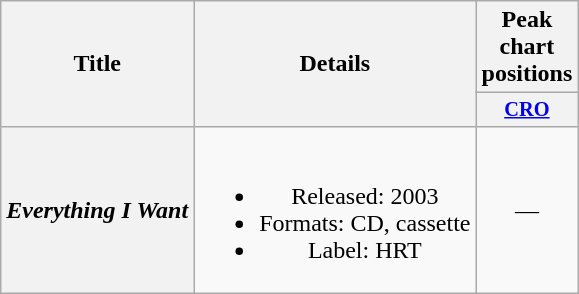<table class="wikitable plainrowheaders" style="text-align:center;">
<tr>
<th scope="col" rowspan="2">Title</th>
<th scope="col" rowspan="2">Details</th>
<th scope="col" colspan="1">Peak chart positions</th>
</tr>
<tr>
<th scope="col" style="width:3em;font-size:85%;"><a href='#'>CRO</a><br></th>
</tr>
<tr>
<th scope="row"><em>Everything I Want</em></th>
<td><br><ul><li>Released: 2003</li><li>Formats: CD, cassette</li><li>Label: HRT</li></ul></td>
<td>—</td>
</tr>
</table>
